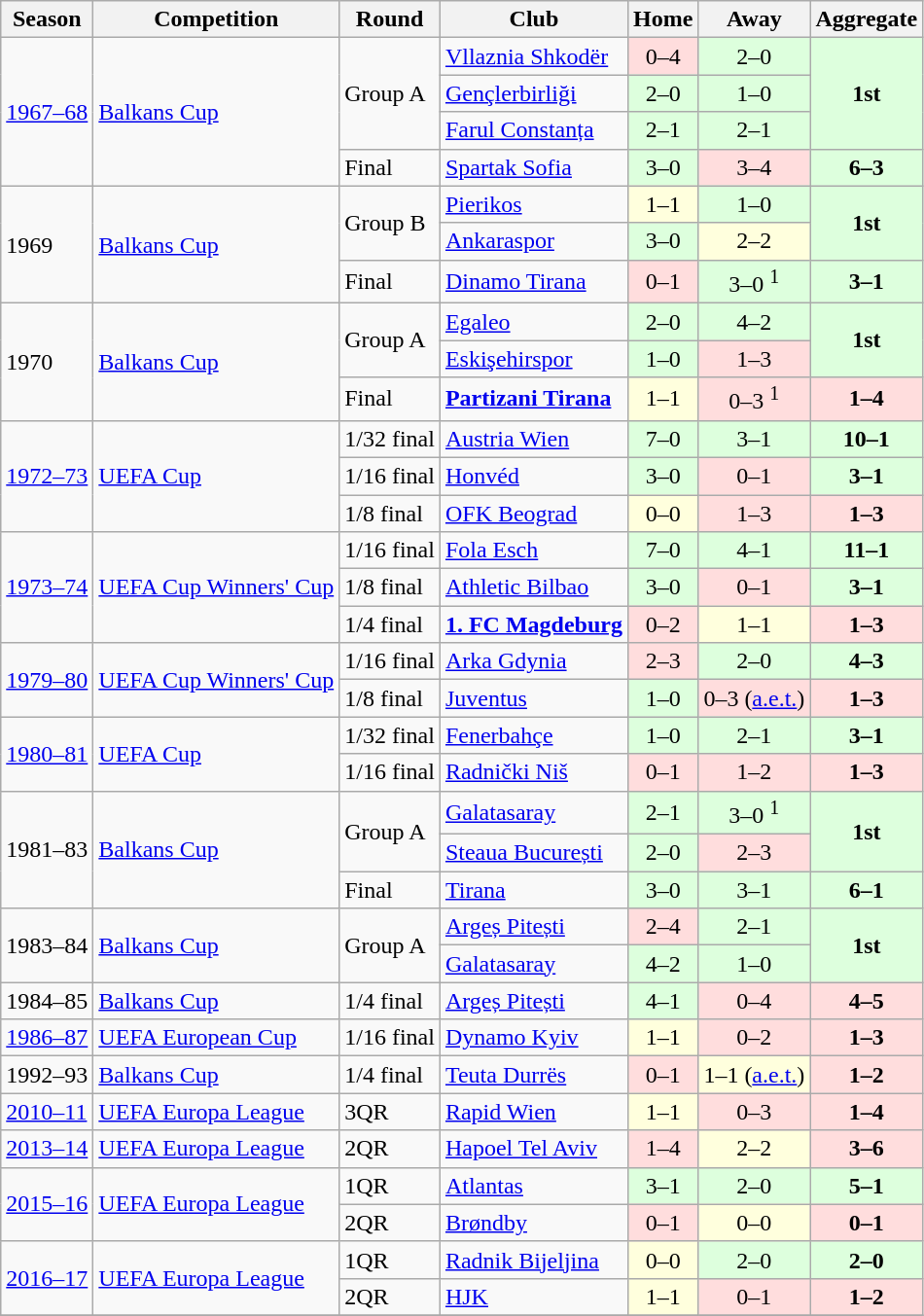<table class="wikitable" style="text-align:left">
<tr>
<th>Season</th>
<th>Competition</th>
<th>Round</th>
<th>Club</th>
<th>Home</th>
<th>Away</th>
<th>Aggregate</th>
</tr>
<tr>
<td rowspan="4"><a href='#'>1967–68</a></td>
<td rowspan="4"><a href='#'>Balkans Cup</a></td>
<td rowspan="3">Group A</td>
<td> <a href='#'>Vllaznia Shkodër</a></td>
<td bgcolor="#ffdddd" style="text-align:center;">0–4</td>
<td bgcolor="#ddffdd" style="text-align:center;">2–0</td>
<td bgcolor="#ddffdd" rowspan="3" align="center"><strong>1st</strong></td>
</tr>
<tr>
<td> <a href='#'>Gençlerbirliği</a></td>
<td bgcolor="#ddffdd" style="text-align:center;">2–0</td>
<td bgcolor="#ddffdd" style="text-align:center;">1–0</td>
</tr>
<tr>
<td> <a href='#'>Farul Constanța</a></td>
<td bgcolor="#ddffdd" style="text-align:center;">2–1</td>
<td bgcolor="#ddffdd" style="text-align:center;">2–1</td>
</tr>
<tr>
<td>Final</td>
<td> <a href='#'>Spartak Sofia</a></td>
<td bgcolor="#ddffdd" style="text-align:center;">3–0</td>
<td bgcolor="#ffdddd" style="text-align:center;">3–4</td>
<td bgcolor="#ddffdd" style="text-align:center;"><strong>6–3</strong></td>
</tr>
<tr>
<td rowspan="3">1969</td>
<td rowspan="3"><a href='#'>Balkans Cup</a></td>
<td rowspan="2">Group B</td>
<td> <a href='#'>Pierikos</a></td>
<td bgcolor="#ffffdd" style="text-align:center;">1–1</td>
<td bgcolor="#ddffdd" style="text-align:center;">1–0</td>
<td bgcolor="#ddffdd" rowspan="2" align="center"><strong>1st</strong></td>
</tr>
<tr>
<td> <a href='#'>Ankaraspor</a></td>
<td bgcolor="#ddffdd" style="text-align:center;">3–0</td>
<td bgcolor="#ffffdd" style="text-align:center;">2–2</td>
</tr>
<tr>
<td>Final</td>
<td> <a href='#'>Dinamo Tirana</a></td>
<td bgcolor="#ffdddd" style="text-align:center;">0–1</td>
<td bgcolor="#ddffdd" style="text-align:center;">3–0 <sup>1</sup></td>
<td bgcolor="#ddffdd" style="text-align:center;"><strong>3–1</strong></td>
</tr>
<tr>
<td rowspan="3">1970</td>
<td rowspan="3"><a href='#'>Balkans Cup</a></td>
<td rowspan="2">Group A</td>
<td> <a href='#'>Egaleo</a></td>
<td bgcolor="#ddffdd" style="text-align:center;">2–0</td>
<td bgcolor="#ddffdd" style="text-align:center;">4–2</td>
<td bgcolor="#ddffdd" rowspan="2" align="center"><strong>1st</strong></td>
</tr>
<tr>
<td> <a href='#'>Eskişehirspor</a></td>
<td bgcolor="#ddffdd" style="text-align:center;">1–0</td>
<td bgcolor="#ffdddd" style="text-align:center;">1–3</td>
</tr>
<tr>
<td>Final</td>
<td> <strong><a href='#'>Partizani Tirana</a></strong></td>
<td bgcolor="#ffffdd" style="text-align:center;">1–1</td>
<td bgcolor="#ffdddd" style="text-align:center;">0–3 <sup>1</sup></td>
<td bgcolor="#ffdddd" style="text-align:center;"><strong>1–4</strong></td>
</tr>
<tr>
<td rowspan="3"><a href='#'>1972–73</a></td>
<td rowspan="3"><a href='#'>UEFA Cup</a></td>
<td>1/32 final</td>
<td> <a href='#'>Austria Wien</a></td>
<td bgcolor="#ddffdd" style="text-align:center;">7–0</td>
<td bgcolor="#ddffdd" style="text-align:center;">3–1</td>
<td bgcolor="#ddffdd" style="text-align:center;"><strong>10–1</strong></td>
</tr>
<tr>
<td>1/16 final</td>
<td> <a href='#'>Honvéd</a></td>
<td bgcolor="#ddffdd" style="text-align:center;">3–0</td>
<td bgcolor="#ffdddd" style="text-align:center;">0–1</td>
<td bgcolor="#ddffdd" style="text-align:center;"><strong>3–1</strong></td>
</tr>
<tr>
<td>1/8 final</td>
<td> <a href='#'>OFK Beograd</a></td>
<td bgcolor="#ffffdd" style="text-align:center;">0–0</td>
<td bgcolor="#ffdddd" style="text-align:center;">1–3</td>
<td bgcolor="#ffdddd" style="text-align:center;"><strong>1–3</strong></td>
</tr>
<tr>
<td rowspan="3"><a href='#'>1973–74</a></td>
<td rowspan="3"><a href='#'>UEFA Cup Winners' Cup</a></td>
<td>1/16 final</td>
<td> <a href='#'>Fola Esch</a></td>
<td bgcolor="#ddffdd" style="text-align:center;">7–0</td>
<td bgcolor="#ddffdd" style="text-align:center;">4–1</td>
<td bgcolor="#ddffdd" style="text-align:center;"><strong>11–1</strong></td>
</tr>
<tr>
<td>1/8 final</td>
<td> <a href='#'>Athletic Bilbao</a></td>
<td bgcolor="#ddffdd" style="text-align:center;">3–0</td>
<td bgcolor="#ffdddd" style="text-align:center;">0–1</td>
<td bgcolor="#ddffdd" style="text-align:center;"><strong>3–1</strong></td>
</tr>
<tr>
<td>1/4 final</td>
<td>  <strong><a href='#'>1. FC Magdeburg</a></strong></td>
<td bgcolor="#ffdddd" style="text-align:center;">0–2</td>
<td bgcolor="#ffffdd" style="text-align:center;">1–1</td>
<td bgcolor="#ffdddd" style="text-align:center;"><strong>1–3</strong></td>
</tr>
<tr>
<td rowspan="2"><a href='#'>1979–80</a></td>
<td rowspan="2"><a href='#'>UEFA Cup Winners' Cup</a></td>
<td>1/16 final</td>
<td> <a href='#'>Arka Gdynia</a></td>
<td bgcolor="#ffdddd" style="text-align:center;">2–3</td>
<td bgcolor="#ddffdd" style="text-align:center;">2–0</td>
<td bgcolor="#ddffdd" style="text-align:center;"><strong>4–3</strong></td>
</tr>
<tr>
<td>1/8 final</td>
<td> <a href='#'>Juventus</a></td>
<td bgcolor="#ddffdd" style="text-align:center;">1–0</td>
<td bgcolor="#ffdddd" style="text-align:center;">0–3 (<a href='#'>a.e.t.</a>)</td>
<td bgcolor="#ffdddd" style="text-align:center;"><strong>1–3</strong></td>
</tr>
<tr>
<td rowspan="2"><a href='#'>1980–81</a></td>
<td rowspan="2"><a href='#'>UEFA Cup</a></td>
<td>1/32 final</td>
<td> <a href='#'>Fenerbahçe</a></td>
<td bgcolor="#ddffdd" style="text-align:center;">1–0</td>
<td bgcolor="#ddffdd" style="text-align:center;">2–1</td>
<td bgcolor="#ddffdd" style="text-align:center;"><strong>3–1</strong></td>
</tr>
<tr>
<td>1/16 final</td>
<td> <a href='#'>Radnički Niš</a></td>
<td bgcolor="#ffdddd" style="text-align:center;">0–1</td>
<td bgcolor="#ffdddd" style="text-align:center;">1–2</td>
<td bgcolor="#ffdddd" style="text-align:center;"><strong>1–3</strong></td>
</tr>
<tr>
<td rowspan="3">1981–83</td>
<td rowspan="3"><a href='#'>Balkans Cup</a></td>
<td rowspan="2">Group A</td>
<td> <a href='#'>Galatasaray</a></td>
<td bgcolor="#ddffdd" style="text-align:center;">2–1</td>
<td bgcolor="#ddffdd" style="text-align:center;">3–0 <sup>1</sup></td>
<td bgcolor="#ddffdd" rowspan="2" align="center"><strong>1st</strong></td>
</tr>
<tr>
<td> <a href='#'>Steaua București</a></td>
<td bgcolor="#ddffdd" style="text-align:center;">2–0</td>
<td bgcolor="#ffdddd" style="text-align:center;">2–3</td>
</tr>
<tr>
<td>Final</td>
<td> <a href='#'>Tirana</a></td>
<td bgcolor="#ddffdd" style="text-align:center;">3–0</td>
<td bgcolor="#ddffdd" style="text-align:center;">3–1</td>
<td bgcolor="#ddffdd" style="text-align:center;"><strong>6–1</strong></td>
</tr>
<tr>
<td rowspan="2">1983–84</td>
<td rowspan="2"><a href='#'>Balkans Cup</a></td>
<td rowspan="2">Group A</td>
<td> <a href='#'>Argeș Pitești</a></td>
<td bgcolor="#ffdddd" style="text-align:center;">2–4</td>
<td bgcolor="#ddffdd" style="text-align:center;">2–1</td>
<td bgcolor="#ddffdd" rowspan="2" align="center"><strong>1st</strong></td>
</tr>
<tr>
<td> <a href='#'>Galatasaray</a></td>
<td bgcolor="#ddffdd" style="text-align:center;">4–2</td>
<td bgcolor="#ddffdd" style="text-align:center;">1–0</td>
</tr>
<tr>
<td>1984–85</td>
<td><a href='#'>Balkans Cup</a></td>
<td>1/4 final</td>
<td> <a href='#'>Argeș Pitești</a></td>
<td bgcolor="#ddffdd" style="text-align:center;">4–1</td>
<td bgcolor="#ffdddd" style="text-align:center;">0–4</td>
<td bgcolor="#ffdddd" style="text-align:center;"><strong>4–5</strong></td>
</tr>
<tr>
<td><a href='#'>1986–87</a></td>
<td><a href='#'>UEFA European Cup</a></td>
<td>1/16 final</td>
<td> <a href='#'>Dynamo Kyiv</a></td>
<td bgcolor="#ffffdd" style="text-align:center;">1–1</td>
<td bgcolor="#ffdddd" style="text-align:center;">0–2</td>
<td bgcolor="#ffdddd" style="text-align:center;"><strong>1–3</strong></td>
</tr>
<tr>
<td>1992–93</td>
<td><a href='#'>Balkans Cup</a></td>
<td>1/4 final</td>
<td> <a href='#'>Teuta Durrës</a></td>
<td bgcolor="#ffdddd" style="text-align:center;">0–1</td>
<td bgcolor="#ffffdd" style="text-align:center;">1–1 (<a href='#'>a.e.t.</a>)</td>
<td bgcolor="#ffdddd" style="text-align:center;"><strong>1–2</strong></td>
</tr>
<tr>
<td><a href='#'>2010–11</a></td>
<td><a href='#'>UEFA Europa League</a></td>
<td>3QR</td>
<td> <a href='#'>Rapid Wien</a></td>
<td bgcolor="#ffffdd" style="text-align:center;">1–1</td>
<td bgcolor="#ffdddd" style="text-align:center;">0–3</td>
<td bgcolor="#ffdddd" style="text-align:center;"><strong>1–4</strong></td>
</tr>
<tr>
<td><a href='#'>2013–14</a></td>
<td><a href='#'>UEFA Europa League</a></td>
<td>2QR</td>
<td> <a href='#'>Hapoel Tel Aviv</a></td>
<td bgcolor="#ffdddd" style="text-align:center;">1–4</td>
<td bgcolor="#ffffdd" style="text-align:center;">2–2</td>
<td bgcolor="#ffdddd" style="text-align:center;"><strong>3–6</strong></td>
</tr>
<tr>
<td rowspan="2"><a href='#'>2015–16</a></td>
<td rowspan="2"><a href='#'>UEFA Europa League</a></td>
<td>1QR</td>
<td> <a href='#'>Atlantas</a></td>
<td bgcolor="#ddffdd" style="text-align:center;">3–1</td>
<td bgcolor="#ddffdd" style="text-align:center;">2–0</td>
<td bgcolor="#ddffdd" style="text-align:center;"><strong>5–1</strong></td>
</tr>
<tr>
<td>2QR</td>
<td> <a href='#'>Brøndby</a></td>
<td bgcolor="#ffdddd" style="text-align:center;">0–1</td>
<td bgcolor="#ffffdd" style="text-align:center;">0–0</td>
<td bgcolor="#ffdddd" style="text-align:center;"><strong>0–1</strong></td>
</tr>
<tr>
<td rowspan="2"><a href='#'>2016–17</a></td>
<td rowspan="2"><a href='#'>UEFA Europa League</a></td>
<td>1QR</td>
<td> <a href='#'>Radnik Bijeljina</a></td>
<td bgcolor="#ffffdd" style="text-align:center;">0–0</td>
<td bgcolor="#ddffdd" style="text-align:center;">2–0</td>
<td bgcolor="#ddffdd" style="text-align:center;"><strong>2–0</strong></td>
</tr>
<tr>
<td>2QR</td>
<td> <a href='#'>HJK</a></td>
<td bgcolor="#ffffdd" style="text-align:center;">1–1</td>
<td bgcolor="#ffdddd" style="text-align:center;">0–1</td>
<td bgcolor="#ffdddd" style="text-align:center;"><strong>1–2</strong></td>
</tr>
<tr>
</tr>
<tr>
</tr>
</table>
